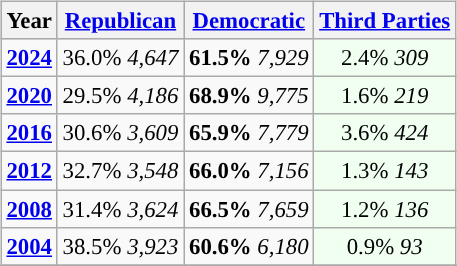<table class="wikitable" style="float:right; font-size:95%;">
<tr bgcolor=lightgrey>
<th>Year</th>
<th><a href='#'>Republican</a></th>
<th><a href='#'>Democratic</a></th>
<th><a href='#'>Third Parties</a></th>
</tr>
<tr>
<td style="text-align:center; "><strong><a href='#'>2024</a></strong></td>
<td style="text-align:center; ">36.0% <em>4,647</em></td>
<td style="text-align:center; "><strong>61.5%</strong>  <em>7,929</em></td>
<td style="text-align:center; background:honeyDew;">2.4% <em>309</em></td>
</tr>
<tr>
<td style="text-align:center; "><strong><a href='#'>2020</a></strong></td>
<td style="text-align:center; ">29.5% <em>4,186</em></td>
<td style="text-align:center; "><strong>68.9%</strong>  <em>9,775</em></td>
<td style="text-align:center; background:honeyDew;">1.6% <em>219</em></td>
</tr>
<tr>
<td style="text-align:center; "><strong><a href='#'>2016</a></strong></td>
<td style="text-align:center; ">30.6% <em>3,609</em></td>
<td style="text-align:center; "><strong>65.9%</strong>  <em>7,779</em></td>
<td style="text-align:center; background:honeyDew;">3.6% <em>424</em></td>
</tr>
<tr>
<td style="text-align:center; "><strong><a href='#'>2012</a></strong></td>
<td style="text-align:center; ">32.7% <em>3,548</em></td>
<td style="text-align:center; "><strong>66.0%</strong>  <em>7,156</em></td>
<td style="text-align:center; background:honeyDew;">1.3% <em>143</em></td>
</tr>
<tr>
<td style="text-align:center; "><strong><a href='#'>2008</a></strong></td>
<td style="text-align:center; ">31.4% <em>3,624</em></td>
<td style="text-align:center; "><strong>66.5%</strong>  <em>7,659</em></td>
<td style="text-align:center; background:honeyDew;">1.2% <em>136</em></td>
</tr>
<tr>
<td style="text-align:center; "><strong><a href='#'>2004</a></strong></td>
<td style="text-align:center; ">38.5% <em>3,923</em></td>
<td style="text-align:center; "><strong>60.6%</strong>  <em>6,180</em></td>
<td style="text-align:center; background:honeyDew;">0.9% <em>93</em></td>
</tr>
<tr>
</tr>
</table>
